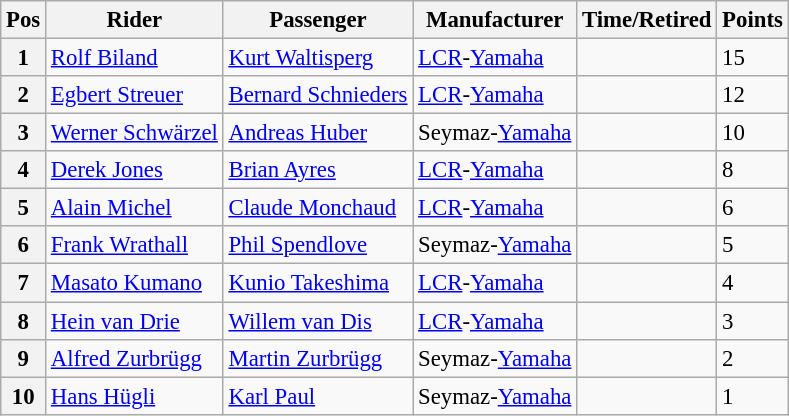<table class="wikitable" style="font-size: 95%;">
<tr>
<th>Pos</th>
<th>Rider</th>
<th>Passenger</th>
<th>Manufacturer</th>
<th>Time/Retired</th>
<th>Points</th>
</tr>
<tr>
<th>1</th>
<td> <a href='#'>Rolf Biland</a></td>
<td> <a href='#'>Kurt Waltisperg</a></td>
<td><a href='#'>LCR</a>-<a href='#'>Yamaha</a></td>
<td></td>
<td>15</td>
</tr>
<tr>
<th>2</th>
<td> <a href='#'>Egbert Streuer</a></td>
<td> <a href='#'>Bernard Schnieders</a></td>
<td><a href='#'>LCR</a>-<a href='#'>Yamaha</a></td>
<td></td>
<td>12</td>
</tr>
<tr>
<th>3</th>
<td> <a href='#'>Werner Schwärzel</a></td>
<td> <a href='#'>Andreas Huber</a></td>
<td>Seymaz-<a href='#'>Yamaha</a></td>
<td></td>
<td>10</td>
</tr>
<tr>
<th>4</th>
<td> <a href='#'>Derek Jones</a></td>
<td> <a href='#'>Brian Ayres</a></td>
<td><a href='#'>LCR</a>-<a href='#'>Yamaha</a></td>
<td></td>
<td>8</td>
</tr>
<tr>
<th>5</th>
<td> <a href='#'>Alain Michel</a></td>
<td> <a href='#'>Claude Monchaud</a></td>
<td><a href='#'>LCR</a>-<a href='#'>Yamaha</a></td>
<td></td>
<td>6</td>
</tr>
<tr>
<th>6</th>
<td> <a href='#'>Frank Wrathall</a></td>
<td> <a href='#'>Phil Spendlove</a></td>
<td>Seymaz-<a href='#'>Yamaha</a></td>
<td></td>
<td>5</td>
</tr>
<tr>
<th>7</th>
<td> <a href='#'>Masato Kumano</a></td>
<td> <a href='#'>Kunio Takeshima</a></td>
<td><a href='#'>LCR</a>-<a href='#'>Yamaha</a></td>
<td></td>
<td>4</td>
</tr>
<tr>
<th>8</th>
<td> <a href='#'>Hein van Drie</a></td>
<td> <a href='#'>Willem van Dis</a></td>
<td><a href='#'>LCR</a>-<a href='#'>Yamaha</a></td>
<td></td>
<td>3</td>
</tr>
<tr>
<th>9</th>
<td> <a href='#'>Alfred Zurbrügg</a></td>
<td> <a href='#'>Martin Zurbrügg</a></td>
<td>Seymaz-<a href='#'>Yamaha</a></td>
<td></td>
<td>2</td>
</tr>
<tr>
<th>10</th>
<td> <a href='#'>Hans Hügli</a></td>
<td> <a href='#'>Karl Paul</a></td>
<td>Seymaz-<a href='#'>Yamaha</a></td>
<td></td>
<td>1</td>
</tr>
</table>
